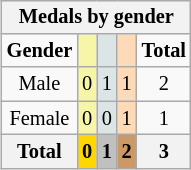<table class="wikitable" style="font-size:85%; float:right">
<tr style="background:#efefef;">
<th colspan=5><strong>Medals by gender</strong></th>
</tr>
<tr align=center>
<td><strong>Gender</strong></td>
<td style="background:#f7f6a8;"></td>
<td style="background:#dce5e5;"></td>
<td style="background:#ffdab9;"></td>
<td><strong>Total</strong></td>
</tr>
<tr align=center>
<td>Male</td>
<td style="background:#F7F6A8;">0</td>
<td style="background:#DCE5E5;">1</td>
<td style="background:#FFDAB9;">1</td>
<td>2</td>
</tr>
<tr align=center>
<td>Female</td>
<td style="background:#F7F6A8;">0</td>
<td style="background:#DCE5E5;">0</td>
<td style="background:#FFDAB9;">1</td>
<td>1</td>
</tr>
<tr align=center>
<th><strong>Total</strong></th>
<th style="background:gold;"><strong>0</strong></th>
<th style="background:silver;"><strong>1</strong></th>
<th style="background:#c96;"><strong>2</strong></th>
<th><strong>3</strong></th>
</tr>
</table>
